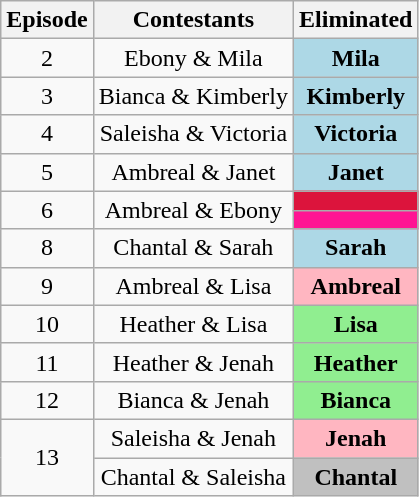<table class="wikitable" border="2" style="text-align:center">
<tr>
<th>Episode</th>
<th>Contestants</th>
<th>Eliminated</th>
</tr>
<tr>
<td>2</td>
<td>Ebony & Mila</td>
<td style="background:lightblue"><strong>Mila</strong></td>
</tr>
<tr>
<td>3</td>
<td>Bianca & Kimberly</td>
<td style="background:lightblue"><strong>Kimberly</strong></td>
</tr>
<tr>
<td>4</td>
<td>Saleisha & Victoria</td>
<td style="background:lightblue"><strong>Victoria</strong></td>
</tr>
<tr>
<td>5</td>
<td>Ambreal & Janet</td>
<td style="background:lightblue"><strong>Janet</strong></td>
</tr>
<tr>
<td rowspan="2">6</td>
<td rowspan="2">Ambreal & Ebony</td>
<td style="background:crimson"><strong></strong></td>
</tr>
<tr>
<td style="background:deeppink"><strong></strong></td>
</tr>
<tr>
<td>8</td>
<td>Chantal & Sarah</td>
<td style="background:lightblue"><strong>Sarah</strong></td>
</tr>
<tr>
<td>9</td>
<td>Ambreal & Lisa</td>
<td style="background:lightpink"><strong>Ambreal</strong></td>
</tr>
<tr>
<td>10</td>
<td>Heather & Lisa</td>
<td style="background:lightgreen"><strong>Lisa</strong></td>
</tr>
<tr>
<td>11</td>
<td>Heather & Jenah</td>
<td style="background:lightgreen"><strong>Heather</strong></td>
</tr>
<tr>
<td>12</td>
<td>Bianca & Jenah</td>
<td style="background:lightgreen"><strong>Bianca</strong></td>
</tr>
<tr>
<td rowspan="2">13</td>
<td>Saleisha & Jenah</td>
<td style="background:lightpink"><strong>Jenah</strong></td>
</tr>
<tr>
<td>Chantal & Saleisha</td>
<td style="background:silver"><strong>Chantal</strong></td>
</tr>
</table>
